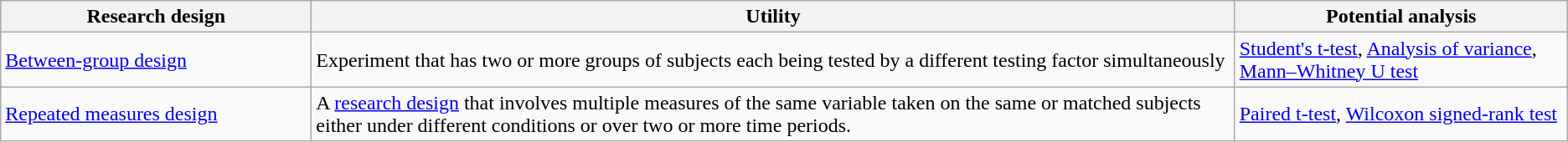<table Class="wikitable sortable">
<tr>
<th style="width:15em;">Research design</th>
<th>Utility</th>
<th>Potential analysis</th>
</tr>
<tr>
<td><a href='#'>Between-group design</a></td>
<td>Experiment that has two or more groups of subjects each being tested by a different testing factor simultaneously</td>
<td><a href='#'>Student's t-test</a>, <a href='#'>Analysis of variance</a>, <a href='#'>Mann–Whitney U test</a></td>
</tr>
<tr>
<td><a href='#'>Repeated measures design</a></td>
<td>A <a href='#'>research design</a> that involves multiple measures of the same variable taken on the same or matched subjects either under different conditions or over two or more time periods.</td>
<td><a href='#'>Paired t-test</a>, <a href='#'>Wilcoxon signed-rank test</a></td>
</tr>
</table>
